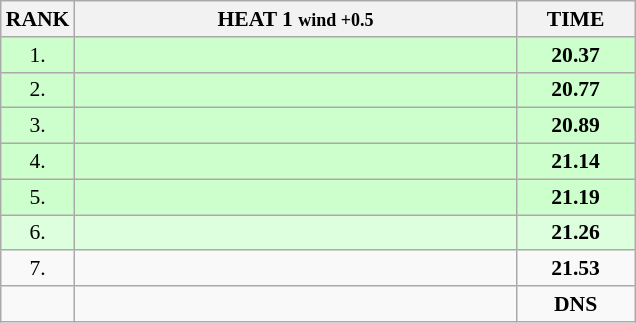<table class="wikitable" style="border-collapse: collapse; font-size: 90%;">
<tr>
<th>RANK</th>
<th style="width: 20em">HEAT 1 <small>wind +0.5</small></th>
<th style="width: 5em">TIME</th>
</tr>
<tr style="background:#ccffcc;">
<td align="center">1.</td>
<td></td>
<td align="center"><strong>20.37</strong></td>
</tr>
<tr style="background:#ccffcc;">
<td align="center">2.</td>
<td></td>
<td align="center"><strong>20.77</strong></td>
</tr>
<tr style="background:#ccffcc;">
<td align="center">3.</td>
<td></td>
<td align="center"><strong>20.89</strong></td>
</tr>
<tr style="background:#ccffcc;">
<td align="center">4.</td>
<td></td>
<td align="center"><strong>21.14</strong></td>
</tr>
<tr style="background:#ccffcc;">
<td align="center">5.</td>
<td></td>
<td align="center"><strong>21.19</strong></td>
</tr>
<tr style="background:#ddffdd;">
<td align="center">6.</td>
<td></td>
<td align="center"><strong>21.26</strong></td>
</tr>
<tr>
<td align="center">7.</td>
<td></td>
<td align="center"><strong>21.53</strong></td>
</tr>
<tr>
<td align="center"></td>
<td></td>
<td align="center"><strong>DNS</strong></td>
</tr>
</table>
